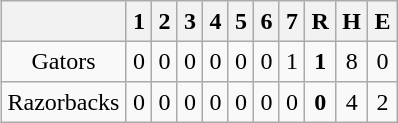<table align = right border="2" cellpadding="4" cellspacing="0" style="margin: 1em 1em 1em 1em; background: #F9F9F9; border: 1px #aaa solid; border-collapse: collapse;">
<tr align=center style="background: #F2F2F2;">
<th></th>
<th>1</th>
<th>2</th>
<th>3</th>
<th>4</th>
<th>5</th>
<th>6</th>
<th>7</th>
<th>R</th>
<th>H</th>
<th>E</th>
</tr>
<tr align=center>
<td>Gators</td>
<td>0</td>
<td>0</td>
<td>0</td>
<td>0</td>
<td>0</td>
<td>0</td>
<td>1</td>
<td><strong>1</strong></td>
<td>8</td>
<td>0</td>
</tr>
<tr align=center>
<td>Razorbacks</td>
<td>0</td>
<td>0</td>
<td>0</td>
<td>0</td>
<td>0</td>
<td>0</td>
<td>0</td>
<td><strong>0</strong></td>
<td>4</td>
<td>2</td>
</tr>
</table>
